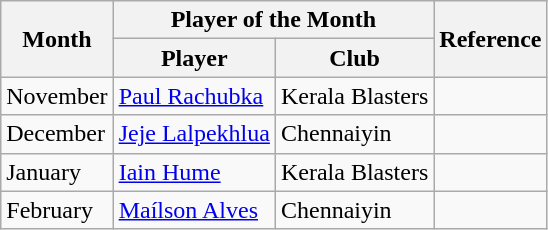<table class="wikitable">
<tr>
<th rowspan="2">Month</th>
<th colspan="2">Player of the Month</th>
<th rowspan="2">Reference</th>
</tr>
<tr>
<th>Player</th>
<th>Club</th>
</tr>
<tr>
<td>November</td>
<td> <a href='#'>Paul Rachubka</a></td>
<td>Kerala Blasters</td>
<td align="center"></td>
</tr>
<tr>
<td>December</td>
<td> <a href='#'>Jeje Lalpekhlua</a></td>
<td>Chennaiyin</td>
<td align="center"></td>
</tr>
<tr>
<td>January</td>
<td> <a href='#'>Iain Hume</a></td>
<td>Kerala Blasters</td>
<td align="center"></td>
</tr>
<tr>
<td>February</td>
<td> <a href='#'>Maílson Alves</a></td>
<td>Chennaiyin</td>
<td align="center"></td>
</tr>
</table>
